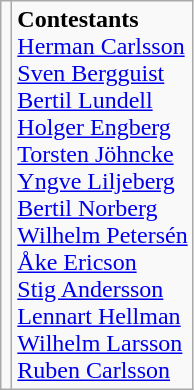<table class="wikitable" style="text-align:center">
<tr>
<td></td>
<td align=left><strong>Contestants</strong><br> <a href='#'>Herman Carlsson</a> <br> <a href='#'>Sven Bergguist</a> <br> <a href='#'>Bertil Lundell</a> <br> <a href='#'>Holger Engberg</a> <br> <a href='#'>Torsten Jöhncke</a> <br> <a href='#'>Yngve Liljeberg</a> <br> <a href='#'>Bertil Norberg</a> <br> <a href='#'>Wilhelm Petersén</a> <br> <a href='#'>Åke Ericson</a> <br> <a href='#'>Stig Andersson</a> <br> <a href='#'>Lennart Hellman</a> <br> <a href='#'>Wilhelm Larsson</a> <br> <a href='#'>Ruben Carlsson</a></td>
</tr>
</table>
